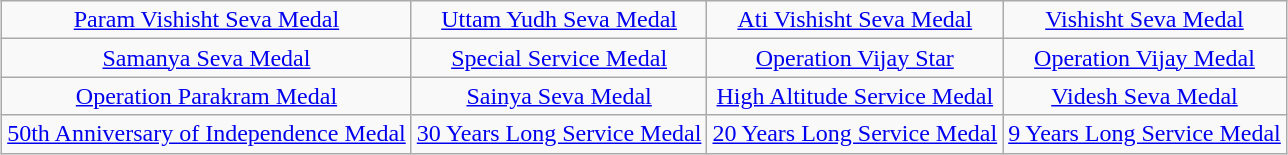<table class="wikitable" style="margin:1em auto; text-align:center;">
<tr>
<td><a href='#'>Param Vishisht Seva Medal</a></td>
<td><a href='#'>Uttam Yudh Seva Medal</a></td>
<td><a href='#'>Ati Vishisht Seva Medal</a></td>
<td><a href='#'>Vishisht Seva Medal</a></td>
</tr>
<tr>
<td><a href='#'>Samanya Seva Medal</a></td>
<td><a href='#'>Special Service Medal</a></td>
<td><a href='#'>Operation Vijay Star</a></td>
<td><a href='#'>Operation Vijay Medal</a></td>
</tr>
<tr>
<td><a href='#'>Operation Parakram Medal</a></td>
<td><a href='#'>Sainya Seva Medal</a></td>
<td><a href='#'>High Altitude Service Medal</a></td>
<td><a href='#'>Videsh Seva Medal</a></td>
</tr>
<tr>
<td><a href='#'>50th Anniversary of Independence Medal</a></td>
<td><a href='#'>30 Years Long Service Medal</a></td>
<td><a href='#'>20 Years Long Service Medal</a></td>
<td><a href='#'>9 Years Long Service Medal</a></td>
</tr>
</table>
